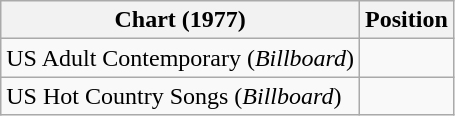<table class="wikitable">
<tr>
<th>Chart (1977)</th>
<th>Position</th>
</tr>
<tr>
<td>US Adult Contemporary (<em>Billboard</em>)</td>
<td></td>
</tr>
<tr>
<td>US Hot Country Songs (<em>Billboard</em>)</td>
<td></td>
</tr>
</table>
